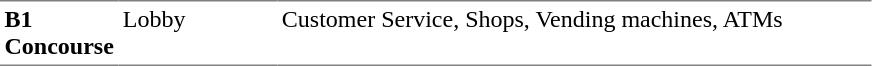<table table border=0 cellspacing=0 cellpadding=3>
<tr>
<td style="border-bottom:solid 1px gray; border-top:solid 1px gray;" valign=top width=50><strong>B1<br>Concourse</strong></td>
<td style="border-bottom:solid 1px gray; border-top:solid 1px gray;" valign=top width=100>Lobby</td>
<td style="border-bottom:solid 1px gray; border-top:solid 1px gray;" valign=top width=390>Customer Service, Shops, Vending machines, ATMs</td>
</tr>
</table>
